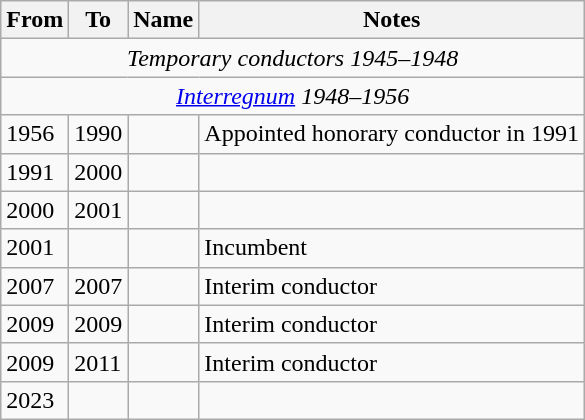<table class="wikitable sortable collapsible" border="1">
<tr>
<th scope="col">From</th>
<th scope="col">To</th>
<th scope="col">Name</th>
<th scope="col" class="unsortable">Notes</th>
</tr>
<tr>
<td colspan="4" style="text-align: center;"><em>Temporary conductors 1945–1948</em></td>
</tr>
<tr>
<td colspan="4" style="text-align: center;"><em><a href='#'>Interregnum</a> 1948–1956</em></td>
</tr>
<tr>
<td>1956</td>
<td>1990</td>
<td></td>
<td>Appointed honorary conductor in 1991</td>
</tr>
<tr>
<td>1991</td>
<td>2000</td>
<td></td>
<td></td>
</tr>
<tr>
<td>2000</td>
<td>2001</td>
<td></td>
<td></td>
</tr>
<tr>
<td>2001</td>
<td></td>
<td></td>
<td>Incumbent</td>
</tr>
<tr>
<td>2007</td>
<td>2007</td>
<td></td>
<td>Interim conductor</td>
</tr>
<tr>
<td>2009</td>
<td>2009</td>
<td></td>
<td>Interim conductor</td>
</tr>
<tr>
<td>2009</td>
<td>2011</td>
<td></td>
<td>Interim conductor</td>
</tr>
<tr>
<td>2023</td>
<td></td>
<td></td>
</tr>
</table>
